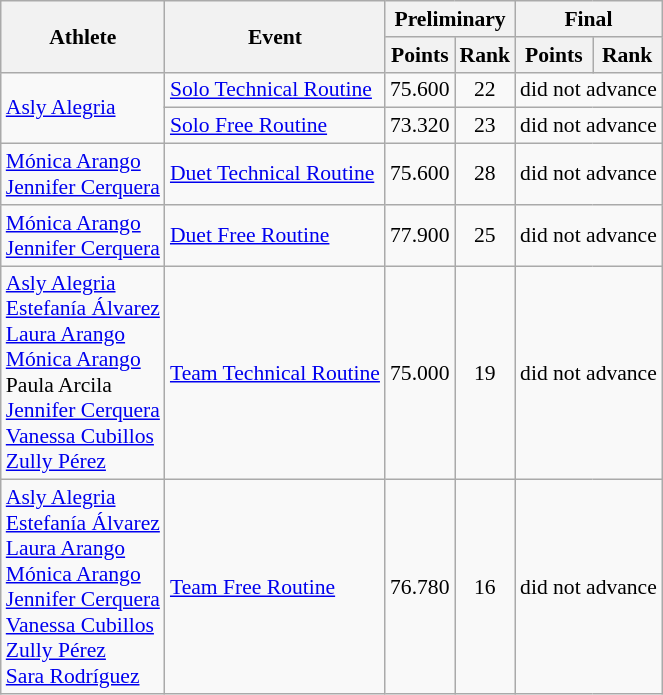<table class=wikitable style="font-size:90%">
<tr>
<th rowspan="2">Athlete</th>
<th rowspan="2">Event</th>
<th colspan="2">Preliminary</th>
<th colspan="2">Final</th>
</tr>
<tr>
<th>Points</th>
<th>Rank</th>
<th>Points</th>
<th>Rank</th>
</tr>
<tr>
<td rowspan="2"><a href='#'>Asly Alegria</a></td>
<td><a href='#'>Solo Technical Routine</a></td>
<td align=center>75.600</td>
<td align=center>22</td>
<td align=center colspan=2>did not advance</td>
</tr>
<tr>
<td><a href='#'>Solo Free Routine</a></td>
<td align=center>73.320</td>
<td align=center>23</td>
<td align=center colspan=2>did not advance</td>
</tr>
<tr>
<td rowspan="1"><a href='#'>Mónica Arango</a><br><a href='#'>Jennifer Cerquera</a></td>
<td><a href='#'>Duet Technical Routine</a></td>
<td align=center>75.600</td>
<td align=center>28</td>
<td align=center colspan=2>did not advance</td>
</tr>
<tr>
<td rowspan="1"><a href='#'>Mónica Arango</a><br><a href='#'>Jennifer Cerquera</a></td>
<td><a href='#'>Duet Free Routine</a></td>
<td align=center>77.900</td>
<td align=center>25</td>
<td align=center colspan=2>did not advance</td>
</tr>
<tr>
<td rowspan="1"><a href='#'>Asly Alegria</a><br><a href='#'>Estefanía Álvarez</a><br><a href='#'>Laura Arango</a><br><a href='#'>Mónica Arango</a><br>Paula Arcila<br><a href='#'>Jennifer Cerquera</a><br><a href='#'>Vanessa Cubillos</a><br><a href='#'>Zully Pérez</a></td>
<td><a href='#'>Team Technical Routine</a></td>
<td align=center>75.000</td>
<td align=center>19</td>
<td align=center colspan=2>did not advance</td>
</tr>
<tr>
<td rowspan="1"><a href='#'>Asly Alegria</a><br><a href='#'>Estefanía Álvarez</a><br><a href='#'>Laura Arango</a><br><a href='#'>Mónica Arango</a><br><a href='#'>Jennifer Cerquera</a><br><a href='#'>Vanessa Cubillos</a><br><a href='#'>Zully Pérez</a><br><a href='#'>Sara Rodríguez</a></td>
<td><a href='#'>Team Free Routine</a></td>
<td align=center>76.780</td>
<td align=center>16</td>
<td align=center colspan=2>did not advance</td>
</tr>
</table>
